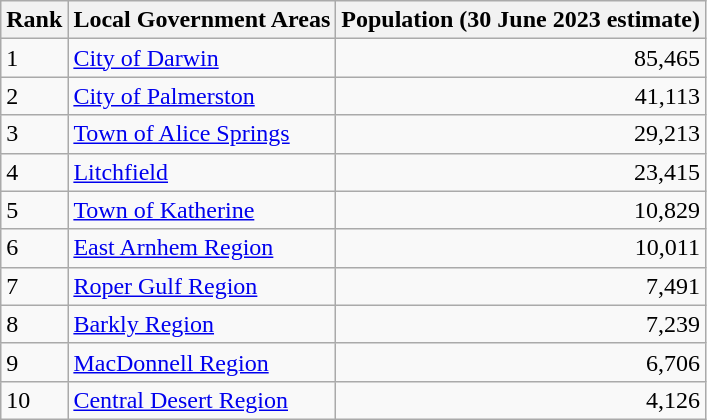<table class="wikitable sortable">
<tr>
<th>Rank</th>
<th>Local Government Areas</th>
<th>Population (30 June 2023 estimate)</th>
</tr>
<tr>
<td>1</td>
<td><a href='#'>City of Darwin</a></td>
<td align="right">85,465</td>
</tr>
<tr>
<td>2</td>
<td><a href='#'>City of Palmerston</a></td>
<td align="right">41,113</td>
</tr>
<tr>
<td>3</td>
<td><a href='#'>Town of Alice Springs</a></td>
<td align="right">29,213</td>
</tr>
<tr>
<td>4</td>
<td><a href='#'>Litchfield</a></td>
<td align="right">23,415</td>
</tr>
<tr>
<td>5</td>
<td><a href='#'>Town of Katherine</a></td>
<td align="right">10,829</td>
</tr>
<tr>
<td>6</td>
<td><a href='#'>East Arnhem Region</a></td>
<td align="right">10,011</td>
</tr>
<tr>
<td>7</td>
<td><a href='#'>Roper Gulf Region</a></td>
<td align="right">7,491</td>
</tr>
<tr>
<td>8</td>
<td><a href='#'>Barkly Region</a></td>
<td align="right">7,239</td>
</tr>
<tr>
<td>9</td>
<td><a href='#'>MacDonnell Region</a></td>
<td align="right">6,706</td>
</tr>
<tr>
<td>10</td>
<td><a href='#'>Central Desert Region</a></td>
<td align="right">4,126</td>
</tr>
</table>
